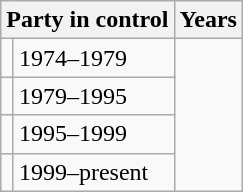<table class="wikitable">
<tr>
<th colspan="2">Party in control</th>
<th>Years</th>
</tr>
<tr>
<td></td>
<td>1974–1979</td>
</tr>
<tr>
<td></td>
<td>1979–1995</td>
</tr>
<tr>
<td></td>
<td>1995–1999</td>
</tr>
<tr>
<td></td>
<td>1999–present</td>
</tr>
</table>
